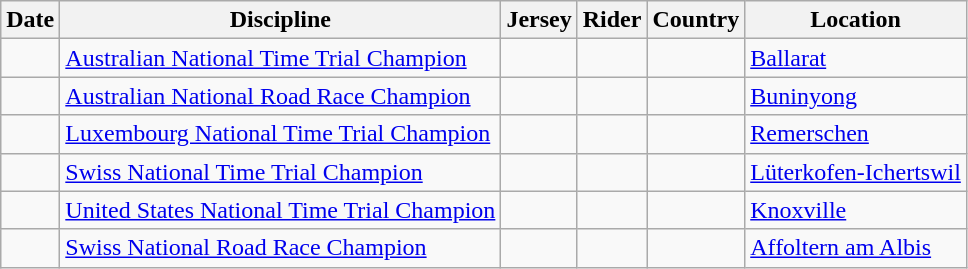<table class="wikitable">
<tr>
<th>Date</th>
<th>Discipline</th>
<th>Jersey</th>
<th>Rider</th>
<th>Country</th>
<th>Location</th>
</tr>
<tr>
<td></td>
<td><a href='#'>Australian National Time Trial Champion</a></td>
<td></td>
<td></td>
<td></td>
<td><a href='#'>Ballarat</a></td>
</tr>
<tr>
<td></td>
<td><a href='#'>Australian National Road Race Champion</a></td>
<td></td>
<td></td>
<td></td>
<td><a href='#'>Buninyong</a></td>
</tr>
<tr>
<td></td>
<td><a href='#'>Luxembourg National Time Trial Champion</a></td>
<td></td>
<td></td>
<td></td>
<td><a href='#'>Remerschen</a></td>
</tr>
<tr>
<td></td>
<td><a href='#'>Swiss National Time Trial Champion</a></td>
<td></td>
<td></td>
<td></td>
<td><a href='#'>Lüterkofen-Ichertswil</a></td>
</tr>
<tr>
<td></td>
<td><a href='#'>United States National Time Trial Champion</a></td>
<td></td>
<td></td>
<td></td>
<td><a href='#'>Knoxville</a></td>
</tr>
<tr>
<td></td>
<td><a href='#'>Swiss National Road Race Champion</a></td>
<td></td>
<td></td>
<td></td>
<td><a href='#'>Affoltern am Albis</a></td>
</tr>
</table>
